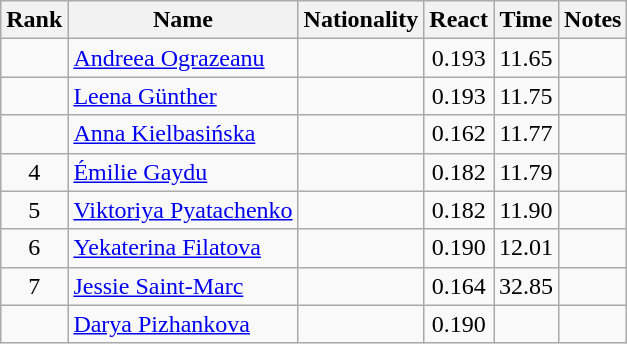<table class="wikitable sortable" style="text-align:center">
<tr>
<th>Rank</th>
<th>Name</th>
<th>Nationality</th>
<th>React</th>
<th>Time</th>
<th>Notes</th>
</tr>
<tr>
<td></td>
<td align="left"><a href='#'>Andreea Ograzeanu</a></td>
<td align=left></td>
<td>0.193</td>
<td>11.65</td>
<td></td>
</tr>
<tr>
<td></td>
<td align="left"><a href='#'>Leena Günther</a></td>
<td align=left></td>
<td>0.193</td>
<td>11.75</td>
<td></td>
</tr>
<tr>
<td></td>
<td align="left"><a href='#'>Anna Kielbasińska</a></td>
<td align=left></td>
<td>0.162</td>
<td>11.77</td>
<td></td>
</tr>
<tr>
<td>4</td>
<td align="left"><a href='#'>Émilie Gaydu</a></td>
<td align=left></td>
<td>0.182</td>
<td>11.79</td>
<td></td>
</tr>
<tr>
<td>5</td>
<td align="left"><a href='#'>Viktoriya Pyatachenko</a></td>
<td align=left></td>
<td>0.182</td>
<td>11.90</td>
<td></td>
</tr>
<tr>
<td>6</td>
<td align="left"><a href='#'>Yekaterina Filatova</a></td>
<td align=left></td>
<td>0.190</td>
<td>12.01</td>
<td></td>
</tr>
<tr>
<td>7</td>
<td align="left"><a href='#'>Jessie Saint-Marc</a></td>
<td align=left></td>
<td>0.164</td>
<td>32.85</td>
<td></td>
</tr>
<tr>
<td></td>
<td align="left"><a href='#'>Darya Pizhankova</a></td>
<td align=left></td>
<td>0.190</td>
<td></td>
<td></td>
</tr>
</table>
